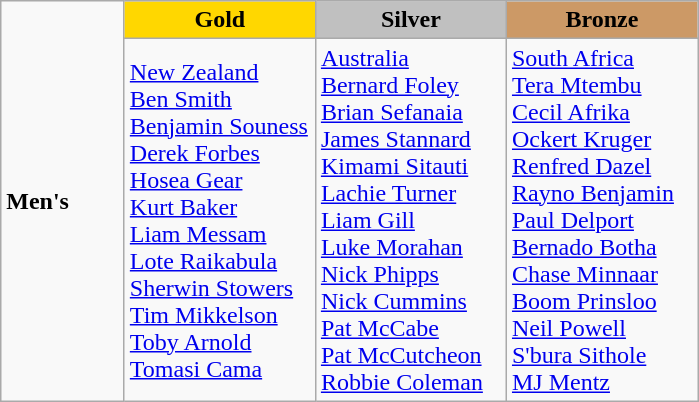<table class="wikitable">
<tr>
<td rowspan="2" style="width:75px;"><strong>Men's</strong></td>
<td !  style="background:gold; text-align:center; width:120px;"><strong>Gold</strong></td>
<td !  style="background:silver; text-align:center; width:120px;"><strong>Silver</strong></td>
<td !  style="background:#c96; text-align:center; width:120px;"><strong>Bronze</strong></td>
</tr>
<tr>
<td> <a href='#'>New Zealand</a><br><a href='#'>Ben Smith</a><br> <a href='#'>Benjamin Souness</a><br> <a href='#'>Derek Forbes</a><br> <a href='#'>Hosea Gear</a><br> <a href='#'>Kurt Baker</a><br> <a href='#'>Liam Messam</a><br> <a href='#'>Lote Raikabula</a><br> <a href='#'>Sherwin Stowers</a><br> <a href='#'>Tim Mikkelson</a><br> <a href='#'>Toby Arnold</a><br> <a href='#'>Tomasi Cama</a></td>
<td> <a href='#'>Australia</a><br><a href='#'>Bernard Foley</a><br> <a href='#'>Brian Sefanaia</a><br> <a href='#'>James Stannard</a><br> <a href='#'>Kimami Sitauti</a><br> <a href='#'>Lachie Turner</a><br> <a href='#'>Liam Gill</a><br> <a href='#'>Luke Morahan</a><br> <a href='#'>Nick Phipps</a><br> <a href='#'>Nick Cummins</a><br> <a href='#'>Pat McCabe</a><br> <a href='#'>Pat McCutcheon</a><br> <a href='#'>Robbie Coleman</a></td>
<td> <a href='#'>South Africa</a><br><a href='#'>Tera Mtembu</a><br> <a href='#'>Cecil Afrika</a><br> <a href='#'>Ockert Kruger</a><br> <a href='#'>Renfred Dazel</a><br> <a href='#'>Rayno Benjamin</a><br> <a href='#'>Paul Delport</a><br> <a href='#'>Bernado Botha</a><br> <a href='#'>Chase Minnaar</a><br> <a href='#'>Boom Prinsloo</a><br> <a href='#'>Neil Powell</a><br> <a href='#'>S'bura Sithole</a> <br> <a href='#'>MJ Mentz</a></td>
</tr>
</table>
